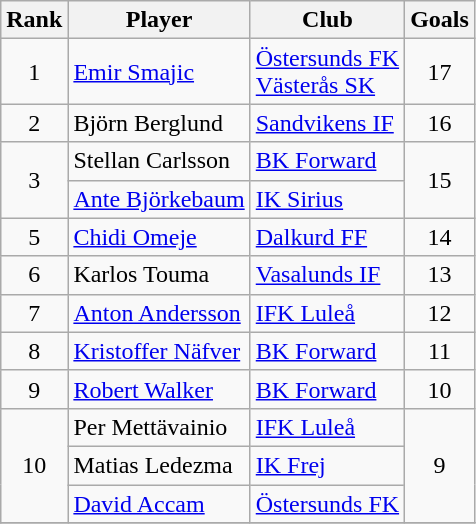<table class="wikitable" style="text-align:center">
<tr>
<th>Rank</th>
<th>Player</th>
<th>Club</th>
<th>Goals</th>
</tr>
<tr>
<td>1</td>
<td align="left"> <a href='#'>Emir Smajic</a></td>
<td align="left"><a href='#'>Östersunds FK</a><br><a href='#'>Västerås SK</a></td>
<td>17</td>
</tr>
<tr>
<td>2</td>
<td align="left"> Björn Berglund</td>
<td align="left"><a href='#'>Sandvikens IF</a></td>
<td>16</td>
</tr>
<tr>
<td rowspan="2">3</td>
<td align="left"> Stellan Carlsson</td>
<td align="left"><a href='#'>BK Forward</a></td>
<td rowspan="2">15</td>
</tr>
<tr>
<td align="left"> <a href='#'>Ante Björkebaum</a></td>
<td align="left"><a href='#'>IK Sirius</a></td>
</tr>
<tr>
<td>5</td>
<td align="left"> <a href='#'>Chidi Omeje</a></td>
<td align="left"><a href='#'>Dalkurd FF</a></td>
<td>14</td>
</tr>
<tr>
<td>6</td>
<td align="left"> Karlos Touma</td>
<td align="left"><a href='#'>Vasalunds IF</a></td>
<td>13</td>
</tr>
<tr>
<td>7</td>
<td align="left"> <a href='#'>Anton Andersson</a></td>
<td align="left"><a href='#'>IFK Luleå</a></td>
<td>12</td>
</tr>
<tr>
<td>8</td>
<td align="left"> <a href='#'>Kristoffer Näfver</a></td>
<td align="left"><a href='#'>BK Forward</a></td>
<td>11</td>
</tr>
<tr>
<td>9</td>
<td align="left"> <a href='#'>Robert Walker</a></td>
<td align="left"><a href='#'>BK Forward</a></td>
<td>10</td>
</tr>
<tr>
<td rowspan="3">10</td>
<td align="left"> Per Mettävainio</td>
<td align="left"><a href='#'>IFK Luleå</a></td>
<td rowspan="3">9</td>
</tr>
<tr>
<td align="left"> Matias Ledezma</td>
<td align="left"><a href='#'>IK Frej</a></td>
</tr>
<tr>
<td align="left"> <a href='#'>David Accam</a></td>
<td align="left"><a href='#'>Östersunds FK</a></td>
</tr>
<tr>
</tr>
</table>
